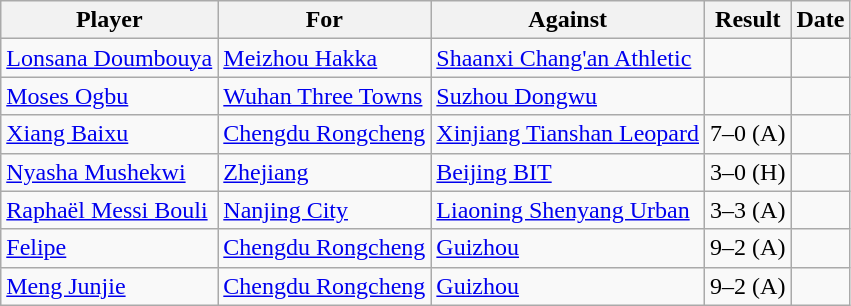<table class="wikitable">
<tr>
<th>Player</th>
<th>For</th>
<th>Against</th>
<th style="text-align:center">Result</th>
<th>Date</th>
</tr>
<tr>
<td> <a href='#'>Lonsana Doumbouya</a></td>
<td><a href='#'>Meizhou Hakka</a></td>
<td><a href='#'>Shaanxi Chang'an Athletic</a></td>
<td align="center"></td>
<td></td>
</tr>
<tr>
<td> <a href='#'>Moses Ogbu</a></td>
<td><a href='#'>Wuhan Three Towns</a></td>
<td><a href='#'>Suzhou Dongwu</a></td>
<td align="center"></td>
<td></td>
</tr>
<tr>
<td> <a href='#'>Xiang Baixu</a></td>
<td><a href='#'>Chengdu Rongcheng</a></td>
<td><a href='#'>Xinjiang Tianshan Leopard</a></td>
<td align="center">7–0 (A)</td>
<td></td>
</tr>
<tr>
<td> <a href='#'>Nyasha Mushekwi</a></td>
<td><a href='#'>Zhejiang</a></td>
<td><a href='#'>Beijing BIT</a></td>
<td align="center">3–0 (H)</td>
<td></td>
</tr>
<tr>
<td> <a href='#'>Raphaël Messi Bouli</a></td>
<td><a href='#'>Nanjing City</a></td>
<td><a href='#'>Liaoning Shenyang Urban</a></td>
<td align="center">3–3 (A)</td>
<td></td>
</tr>
<tr>
<td> <a href='#'>Felipe</a></td>
<td><a href='#'>Chengdu Rongcheng</a></td>
<td><a href='#'>Guizhou</a></td>
<td align="center">9–2 (A)</td>
<td></td>
</tr>
<tr>
<td> <a href='#'>Meng Junjie</a></td>
<td><a href='#'>Chengdu Rongcheng</a></td>
<td><a href='#'>Guizhou</a></td>
<td align="center">9–2 (A)</td>
<td></td>
</tr>
</table>
